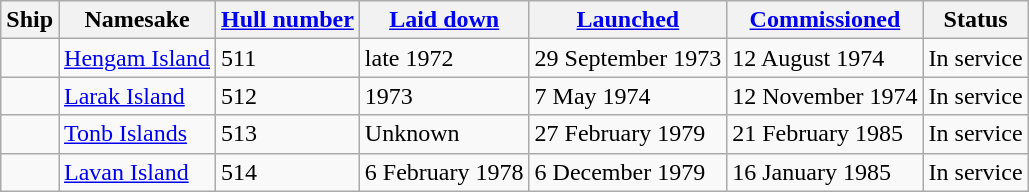<table class="wikitable">
<tr>
<th>Ship</th>
<th>Namesake</th>
<th><a href='#'>Hull number</a></th>
<th><a href='#'>Laid down</a></th>
<th><a href='#'>Launched</a></th>
<th><a href='#'>Commissioned</a></th>
<th>Status</th>
</tr>
<tr>
<td></td>
<td><a href='#'>Hengam Island</a></td>
<td>511</td>
<td>late 1972</td>
<td>29 September 1973</td>
<td>12 August 1974</td>
<td>In service</td>
</tr>
<tr>
<td></td>
<td><a href='#'>Larak Island</a></td>
<td>512</td>
<td>1973</td>
<td>7 May 1974</td>
<td>12 November 1974</td>
<td>In service</td>
</tr>
<tr>
<td></td>
<td><a href='#'>Tonb Islands</a></td>
<td>513</td>
<td>Unknown</td>
<td>27 February 1979</td>
<td>21 February 1985</td>
<td>In service</td>
</tr>
<tr>
<td></td>
<td><a href='#'>Lavan Island</a></td>
<td>514</td>
<td>6 February 1978</td>
<td>6 December 1979</td>
<td>16 January 1985</td>
<td>In service</td>
</tr>
</table>
